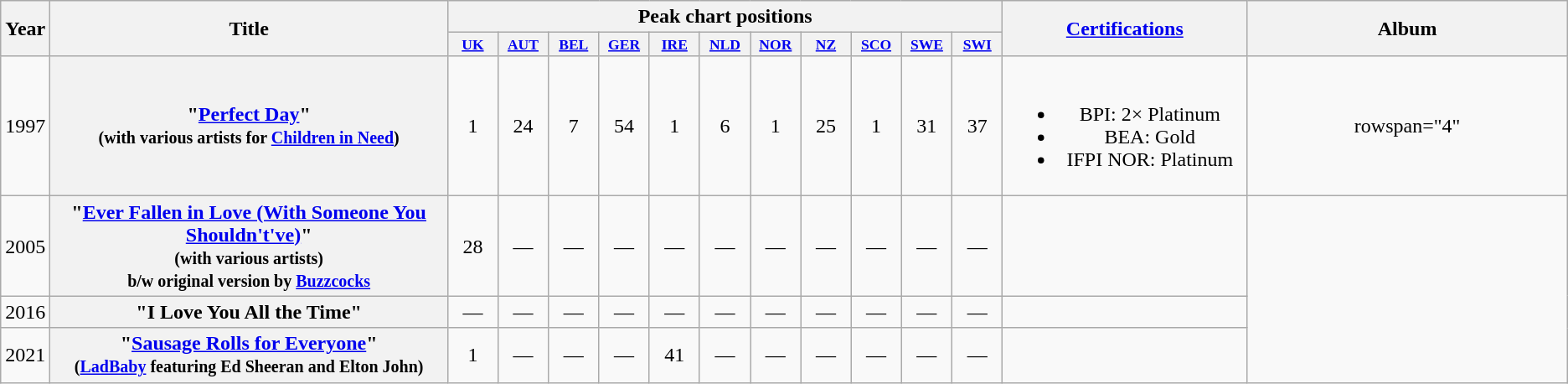<table class="wikitable plainrowheaders" style="text-align:center;">
<tr>
<th scope="col" rowspan="2" style="width:1em;">Year</th>
<th scope="col" rowspan="2" style="width:20em;">Title</th>
<th scope="col" colspan="11">Peak chart positions</th>
<th scope="col" rowspan="2" style="width:12em;"><a href='#'>Certifications</a></th>
<th scope="col" rowspan="2" style="width:16em;">Album</th>
</tr>
<tr style="font-size:small;">
<th scope="col" style="width:3em;font-size:90%"><a href='#'>UK</a><br></th>
<th scope="col" style="width:3em;font-size:90%"><a href='#'>AUT</a><br></th>
<th scope="col" style="width:3em;font-size:90%"><a href='#'>BEL</a><br></th>
<th scope="col" style="width:3em;font-size:90%"><a href='#'>GER</a><br></th>
<th scope="col" style="width:3em;font-size:90%"><a href='#'>IRE</a><br></th>
<th scope="col" style="width:3em;font-size:90%"><a href='#'>NLD</a><br></th>
<th scope="col" style="width:3em;font-size:90%"><a href='#'>NOR</a><br></th>
<th scope="col" style="width:3em;font-size:90%"><a href='#'>NZ</a><br></th>
<th scope="col" style="width:3em;font-size:90%"><a href='#'>SCO</a><br></th>
<th scope="col" style="width:3em;font-size:90%"><a href='#'>SWE</a><br></th>
<th style="width:3em;font-size:90%"><a href='#'>SWI</a><br></th>
</tr>
<tr>
<td>1997</td>
<th scope="row">"<a href='#'>Perfect Day</a>" <br><small>(with various artists for <a href='#'>Children in Need</a>)</small></th>
<td>1</td>
<td>24</td>
<td>7</td>
<td>54</td>
<td>1</td>
<td>6</td>
<td>1</td>
<td>25</td>
<td>1</td>
<td>31</td>
<td>37</td>
<td><br><ul><li>BPI: 2× Platinum</li><li>BEA: Gold</li><li>IFPI NOR: Platinum</li></ul></td>
<td>rowspan="4" </td>
</tr>
<tr>
<td>2005</td>
<th scope="row">"<a href='#'>Ever Fallen in Love (With Someone You Shouldn't've)</a>"<br><small>(with various artists)<br>b/w original version by <a href='#'>Buzzcocks</a></small></th>
<td>28</td>
<td>—</td>
<td>—</td>
<td>—</td>
<td>—</td>
<td>—</td>
<td>—</td>
<td>—</td>
<td>—</td>
<td>—</td>
<td>—</td>
<td></td>
</tr>
<tr>
<td>2016</td>
<th scope="row">"I Love You All the Time"</th>
<td>—</td>
<td>—</td>
<td>—</td>
<td>—</td>
<td>—</td>
<td>—</td>
<td>—</td>
<td>—</td>
<td>—</td>
<td>—</td>
<td>—</td>
<td></td>
</tr>
<tr>
<td>2021</td>
<th scope="row">"<a href='#'>Sausage Rolls for Everyone</a>" <br><small>(<a href='#'>LadBaby</a> featuring Ed Sheeran and Elton John)</small></th>
<td>1</td>
<td>—</td>
<td>—</td>
<td>—</td>
<td>41</td>
<td>—</td>
<td>—</td>
<td>—</td>
<td>—</td>
<td>—</td>
<td>—</td>
<td></td>
</tr>
</table>
